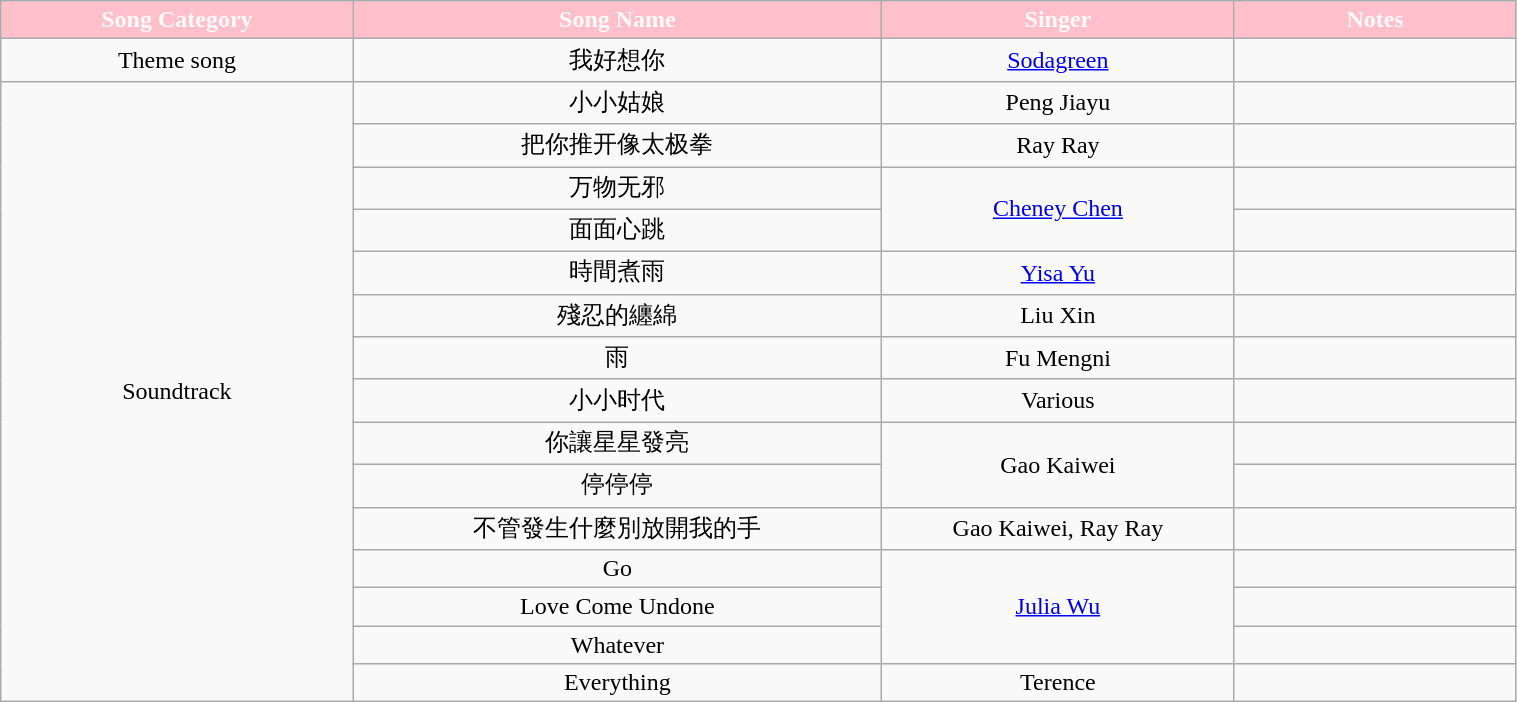<table class="wikitable" style="text-align:center;width:80%">
<tr style="width:100%; background:pink; color:snow">
<td style="width:10%"><strong>Song Category</strong></td>
<td style="width:15%"><strong>Song Name</strong></td>
<td style="width:10%"><strong>Singer</strong></td>
<td style="width:8%"><strong>Notes</strong></td>
</tr>
<tr>
<td>Theme song</td>
<td>我好想你</td>
<td><a href='#'>Sodagreen</a></td>
<td></td>
</tr>
<tr>
<td rowspan=15>Soundtrack</td>
<td>小小姑娘</td>
<td>Peng Jiayu</td>
<td></td>
</tr>
<tr>
<td>把你推开像太极拳</td>
<td>Ray Ray</td>
<td></td>
</tr>
<tr>
<td>万物无邪</td>
<td rowspan=2><a href='#'>Cheney Chen</a></td>
<td></td>
</tr>
<tr>
<td>面面心跳</td>
<td></td>
</tr>
<tr>
<td>時間煮雨</td>
<td><a href='#'>Yisa Yu</a></td>
<td></td>
</tr>
<tr>
<td>殘忍的纏綿</td>
<td>Liu Xin</td>
<td></td>
</tr>
<tr>
<td>雨</td>
<td>Fu Mengni</td>
<td></td>
</tr>
<tr>
<td>小小时代</td>
<td>Various</td>
<td></td>
</tr>
<tr>
<td>你讓星星發亮</td>
<td rowspan=2>Gao Kaiwei</td>
<td></td>
</tr>
<tr>
<td>停停停</td>
<td></td>
</tr>
<tr>
<td>不管發生什麼別放開我的手</td>
<td>Gao Kaiwei, Ray Ray</td>
<td></td>
</tr>
<tr>
<td>Go</td>
<td rowspan=3><a href='#'>Julia Wu</a></td>
<td></td>
</tr>
<tr>
<td>Love Come Undone</td>
<td></td>
</tr>
<tr>
<td>Whatever</td>
<td></td>
</tr>
<tr>
<td>Everything</td>
<td rowspan=1>Terence</td>
<td></td>
</tr>
</table>
